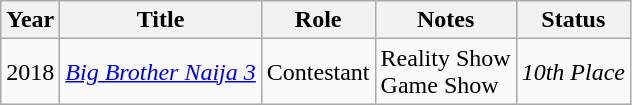<table class="wikitable sortable">
<tr>
<th>Year</th>
<th>Title</th>
<th>Role</th>
<th>Notes</th>
<th>Status</th>
</tr>
<tr>
<td>2018</td>
<td><em><a href='#'>Big Brother Naija 3</a></em></td>
<td>Contestant</td>
<td>Reality Show<br>Game Show</td>
<td><em>10th Place</em></td>
</tr>
</table>
